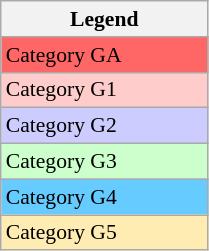<table class="wikitable" style="font-size:90%;" width=11%>
<tr>
<th>Legend</th>
</tr>
<tr bgcolor=#FF6666>
<td>Category GA</td>
</tr>
<tr bgcolor=#ffcccc>
<td>Category G1</td>
</tr>
<tr bgcolor=#ccccff>
<td>Category G2</td>
</tr>
<tr bgcolor=#CCFFCC>
<td>Category G3</td>
</tr>
<tr bgcolor=#66CCFF>
<td>Category G4</td>
</tr>
<tr bgcolor=#ffecb2>
<td>Category G5</td>
</tr>
</table>
